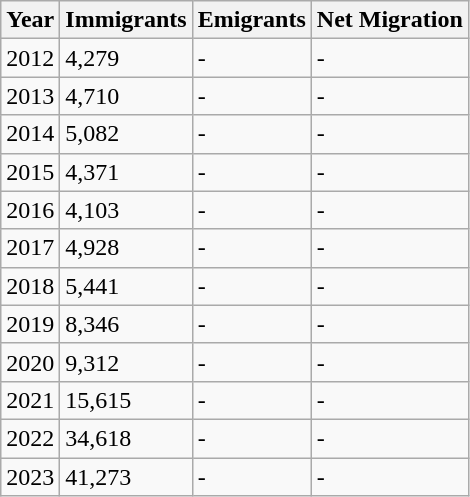<table class="wikitable">
<tr>
<th>Year</th>
<th>Immigrants</th>
<th>Emigrants</th>
<th>Net Migration</th>
</tr>
<tr>
<td>2012</td>
<td>4,279</td>
<td>-</td>
<td>-</td>
</tr>
<tr>
<td>2013</td>
<td>4,710</td>
<td>-</td>
<td>-</td>
</tr>
<tr>
<td>2014</td>
<td>5,082</td>
<td>-</td>
<td>-</td>
</tr>
<tr>
<td>2015</td>
<td>4,371</td>
<td>-</td>
<td>-</td>
</tr>
<tr>
<td>2016</td>
<td>4,103</td>
<td>-</td>
<td>-</td>
</tr>
<tr>
<td>2017</td>
<td>4,928</td>
<td>-</td>
<td>-</td>
</tr>
<tr>
<td>2018</td>
<td>5,441</td>
<td>-</td>
<td>-</td>
</tr>
<tr>
<td>2019</td>
<td>8,346</td>
<td>-</td>
<td>-</td>
</tr>
<tr>
<td>2020</td>
<td>9,312</td>
<td>-</td>
<td>-</td>
</tr>
<tr>
<td>2021</td>
<td>15,615</td>
<td>-</td>
<td>-</td>
</tr>
<tr>
<td>2022</td>
<td>34,618</td>
<td>-</td>
<td>-</td>
</tr>
<tr>
<td>2023</td>
<td>41,273</td>
<td>-</td>
<td>-</td>
</tr>
</table>
